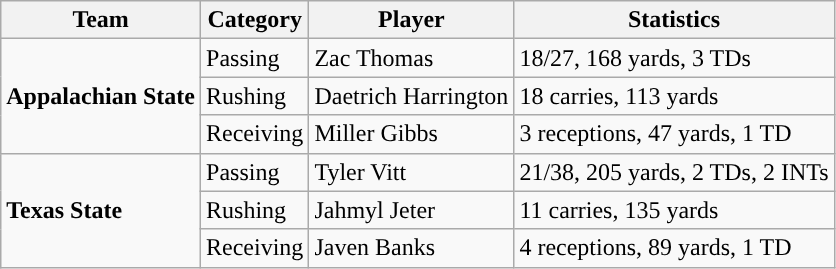<table class="wikitable" style="float: left;">
<tr>
<th>Team</th>
<th>Category</th>
<th>Player</th>
<th>Statistics</th>
</tr>
<tr>
<td rowspan=3><strong>Appalachian State</strong></td>
<td>Passing</td>
<td>Zac Thomas</td>
<td>18/27, 168 yards, 3 TDs</td>
</tr>
<tr>
<td>Rushing</td>
<td>Daetrich Harrington</td>
<td>18 carries, 113 yards</td>
</tr>
<tr>
<td>Receiving</td>
<td>Miller Gibbs</td>
<td>3 receptions, 47 yards, 1 TD</td>
</tr>
<tr>
<td rowspan=3><strong>Texas State</strong></td>
<td>Passing</td>
<td>Tyler Vitt</td>
<td>21/38, 205 yards, 2 TDs, 2 INTs</td>
</tr>
<tr>
<td>Rushing</td>
<td>Jahmyl Jeter</td>
<td>11 carries, 135 yards</td>
</tr>
<tr>
<td>Receiving</td>
<td>Javen Banks</td>
<td>4 receptions, 89 yards, 1 TD</td>
</tr>
</table>
